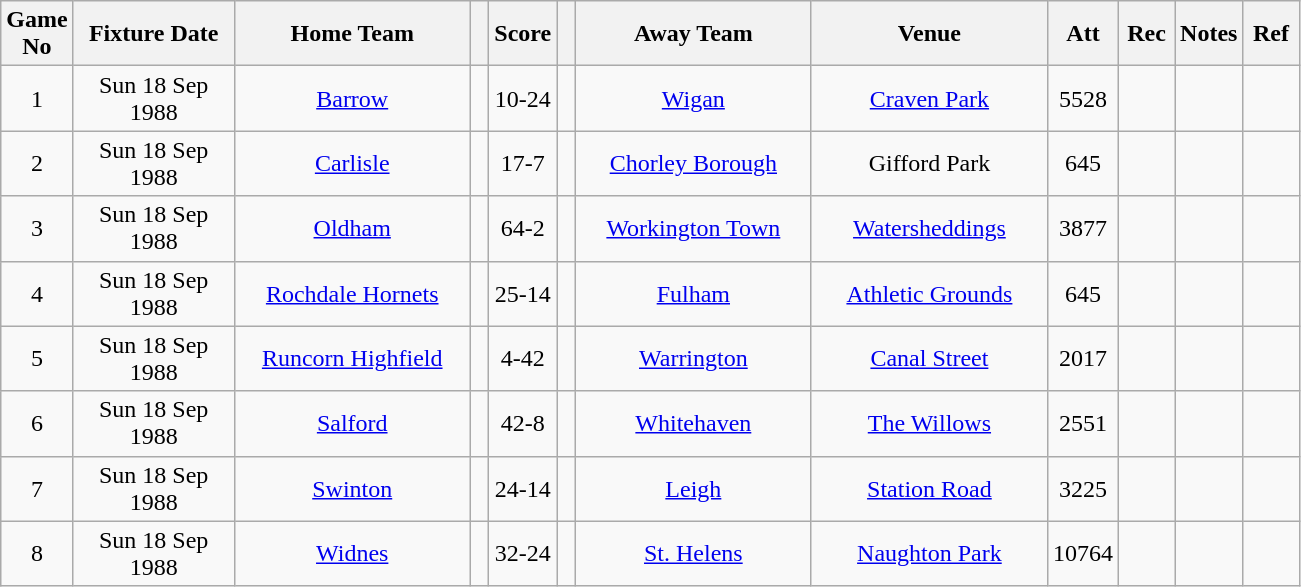<table class="wikitable" style="text-align:center;">
<tr>
<th width=20 abbr="No">Game No</th>
<th width=100 abbr="Date">Fixture Date</th>
<th width=150 abbr="Home Team">Home Team</th>
<th width=5 abbr="space"></th>
<th width=20 abbr="Score">Score</th>
<th width=5 abbr="space"></th>
<th width=150 abbr="Away Team">Away Team</th>
<th width=150 abbr="Venue">Venue</th>
<th width=30 abbr="Att">Att</th>
<th width=30 abbr="Rec">Rec</th>
<th width=20 abbr="Notes">Notes</th>
<th width=30 abbr="Ref">Ref</th>
</tr>
<tr>
<td>1</td>
<td>Sun 18 Sep 1988</td>
<td><a href='#'>Barrow</a></td>
<td></td>
<td>10-24</td>
<td></td>
<td><a href='#'>Wigan</a></td>
<td><a href='#'>Craven Park</a></td>
<td>5528</td>
<td></td>
<td></td>
<td></td>
</tr>
<tr>
<td>2</td>
<td>Sun 18 Sep 1988</td>
<td><a href='#'>Carlisle</a></td>
<td></td>
<td>17-7</td>
<td></td>
<td><a href='#'>Chorley Borough</a></td>
<td>Gifford Park</td>
<td>645</td>
<td></td>
<td></td>
<td></td>
</tr>
<tr>
<td>3</td>
<td>Sun 18 Sep 1988</td>
<td><a href='#'>Oldham</a></td>
<td></td>
<td>64-2</td>
<td></td>
<td><a href='#'>Workington Town</a></td>
<td><a href='#'>Watersheddings</a></td>
<td>3877</td>
<td></td>
<td></td>
<td></td>
</tr>
<tr>
<td>4</td>
<td>Sun 18 Sep 1988</td>
<td><a href='#'>Rochdale Hornets</a></td>
<td></td>
<td>25-14</td>
<td></td>
<td><a href='#'>Fulham</a></td>
<td><a href='#'>Athletic Grounds</a></td>
<td>645</td>
<td></td>
<td></td>
<td></td>
</tr>
<tr>
<td>5</td>
<td>Sun 18 Sep 1988</td>
<td><a href='#'>Runcorn Highfield</a></td>
<td></td>
<td>4-42</td>
<td></td>
<td><a href='#'>Warrington</a></td>
<td><a href='#'>Canal Street</a></td>
<td>2017</td>
<td></td>
<td></td>
<td></td>
</tr>
<tr>
<td>6</td>
<td>Sun 18 Sep 1988</td>
<td><a href='#'>Salford</a></td>
<td></td>
<td>42-8</td>
<td></td>
<td><a href='#'>Whitehaven</a></td>
<td><a href='#'>The Willows</a></td>
<td>2551</td>
<td></td>
<td></td>
<td></td>
</tr>
<tr>
<td>7</td>
<td>Sun 18 Sep 1988</td>
<td><a href='#'>Swinton</a></td>
<td></td>
<td>24-14</td>
<td></td>
<td><a href='#'>Leigh</a></td>
<td><a href='#'>Station Road</a></td>
<td>3225</td>
<td></td>
<td></td>
<td></td>
</tr>
<tr>
<td>8</td>
<td>Sun 18 Sep 1988</td>
<td><a href='#'>Widnes</a></td>
<td></td>
<td>32-24</td>
<td></td>
<td><a href='#'>St. Helens</a></td>
<td><a href='#'>Naughton Park</a></td>
<td>10764</td>
<td></td>
<td></td>
<td></td>
</tr>
</table>
